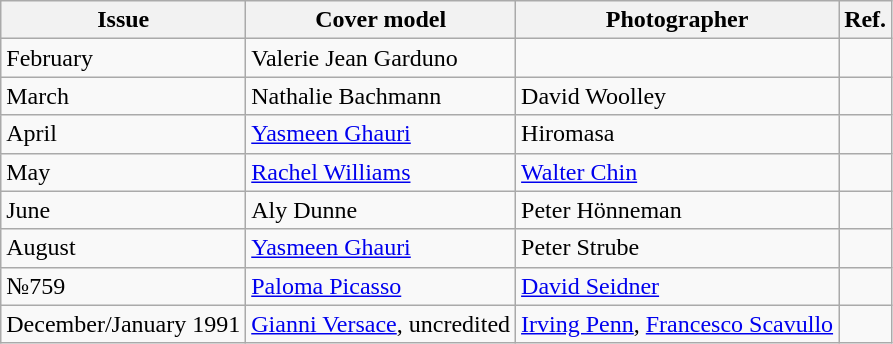<table class="wikitable">
<tr>
<th>Issue</th>
<th>Cover model</th>
<th>Photographer</th>
<th>Ref.</th>
</tr>
<tr>
<td>February</td>
<td>Valerie Jean Garduno</td>
<td></td>
<td></td>
</tr>
<tr>
<td>March</td>
<td>Nathalie Bachmann</td>
<td>David Woolley</td>
<td></td>
</tr>
<tr>
<td>April</td>
<td><a href='#'>Yasmeen Ghauri</a></td>
<td>Hiromasa</td>
<td></td>
</tr>
<tr>
<td>May</td>
<td><a href='#'>Rachel Williams</a></td>
<td><a href='#'>Walter Chin</a></td>
<td></td>
</tr>
<tr>
<td>June</td>
<td>Aly Dunne</td>
<td>Peter Hönneman</td>
<td></td>
</tr>
<tr>
<td>August</td>
<td><a href='#'>Yasmeen Ghauri</a></td>
<td>Peter Strube</td>
<td></td>
</tr>
<tr>
<td>№759</td>
<td><a href='#'>Paloma Picasso</a></td>
<td><a href='#'>David Seidner</a></td>
<td></td>
</tr>
<tr>
<td>December/January 1991</td>
<td><a href='#'>Gianni Versace</a>, uncredited</td>
<td><a href='#'>Irving Penn</a>, <a href='#'>Francesco Scavullo</a></td>
<td></td>
</tr>
</table>
